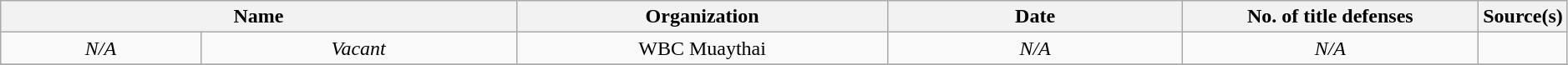<table class="wikitable" style="width:99%; text-align:center;">
<tr>
<th colspan="2" style="width:35%;">Name</th>
<th style="width:25%;">Organization</th>
<th width=20%>Date</th>
<th width=20%>No. of title defenses</th>
<th>Source(s)</th>
</tr>
<tr>
<td><em>N/A</em></td>
<td><em>Vacant</em></td>
<td>WBC Muaythai</td>
<td><em>N/A</em></td>
<td><em>N/A</em></td>
<td></td>
</tr>
<tr>
</tr>
</table>
